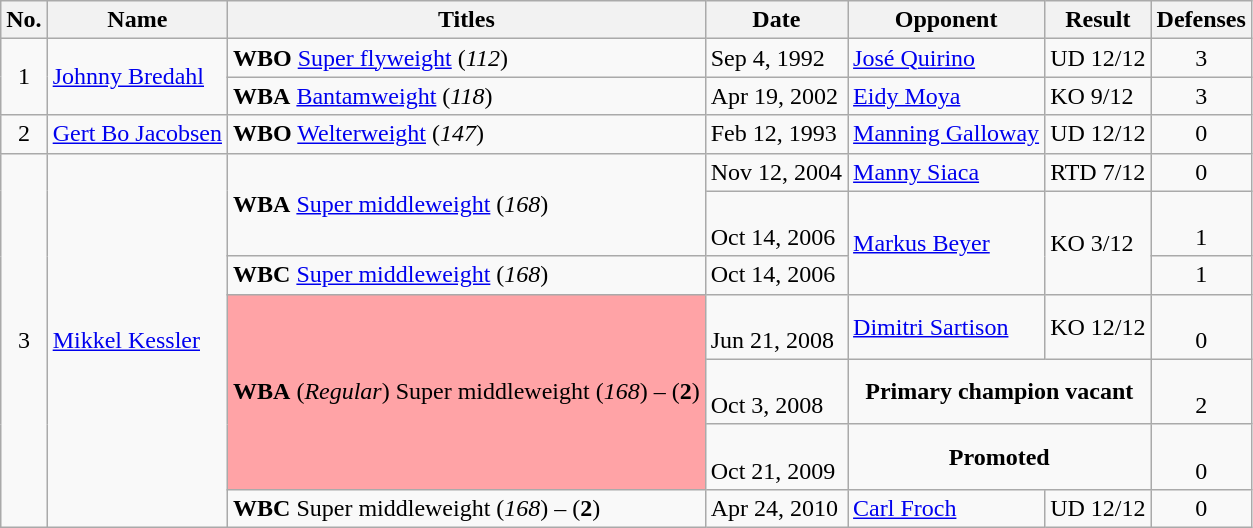<table class="wikitable">
<tr>
<th>No.</th>
<th>Name</th>
<th>Titles</th>
<th>Date</th>
<th>Opponent</th>
<th>Result</th>
<th>Defenses</th>
</tr>
<tr>
<td rowspan=2 style="text-align:center;">1</td>
<td rowspan=2 style="text-align:left;"><a href='#'>Johnny Bredahl</a></td>
<td><strong>WBO</strong> <a href='#'>Super flyweight</a> (<em>112</em>)</td>
<td>Sep 4, 1992</td>
<td> <a href='#'>José Quirino</a></td>
<td>UD 12/12</td>
<td align=center>3</td>
</tr>
<tr>
<td><strong>WBA</strong> <a href='#'>Bantamweight</a> (<em>118</em>)</td>
<td>Apr 19, 2002</td>
<td> <a href='#'>Eidy Moya</a></td>
<td>KO 9/12</td>
<td align=center>3</td>
</tr>
<tr>
<td style="text-align:center;">2</td>
<td style="text-align:left;"><a href='#'>Gert Bo Jacobsen</a></td>
<td><strong>WBO</strong> <a href='#'>Welterweight</a> (<em>147</em>)</td>
<td>Feb 12, 1993</td>
<td> <a href='#'>Manning Galloway</a></td>
<td>UD 12/12</td>
<td align=center>0</td>
</tr>
<tr>
<td rowspan=7 style="text-align:center;">3</td>
<td rowspan=7 style="text-align:left;"><a href='#'>Mikkel Kessler</a></td>
<td rowspan=2><strong>WBA</strong> <a href='#'>Super middleweight</a> (<em>168</em>)</td>
<td>Nov 12, 2004</td>
<td> <a href='#'>Manny Siaca</a></td>
<td>RTD 7/12</td>
<td align=center>0</td>
</tr>
<tr>
<td><br>Oct 14, 2006</td>
<td rowspan=2> <a href='#'>Markus Beyer</a></td>
<td rowspan=2>KO 3/12</td>
<td align=center><br>1</td>
</tr>
<tr>
<td><strong>WBC</strong> <a href='#'>Super middleweight</a> (<em>168</em>)</td>
<td>Oct 14, 2006</td>
<td align=center>1</td>
</tr>
<tr>
<td style="background:#ffa3a6;" rowspan=3><strong>WBA</strong> (<em>Regular</em>) Super middleweight (<em>168</em>) – (<strong>2</strong>)</td>
<td><br>Jun 21, 2008</td>
<td> <a href='#'>Dimitri Sartison</a></td>
<td>KO 12/12</td>
<td align=center><br>0</td>
</tr>
<tr>
<td><br>Oct 3, 2008</td>
<td colspan=2 align=center><strong>Primary champion vacant</strong></td>
<td align=center><br>2</td>
</tr>
<tr>
<td><br>Oct 21, 2009</td>
<td colspan=2 align=center><strong>Promoted</strong></td>
<td align=center><br>0</td>
</tr>
<tr>
<td><strong>WBC</strong> Super middleweight (<em>168</em>) – (<strong>2</strong>)</td>
<td>Apr 24, 2010</td>
<td> <a href='#'>Carl Froch</a></td>
<td>UD 12/12</td>
<td align=center>0</td>
</tr>
</table>
